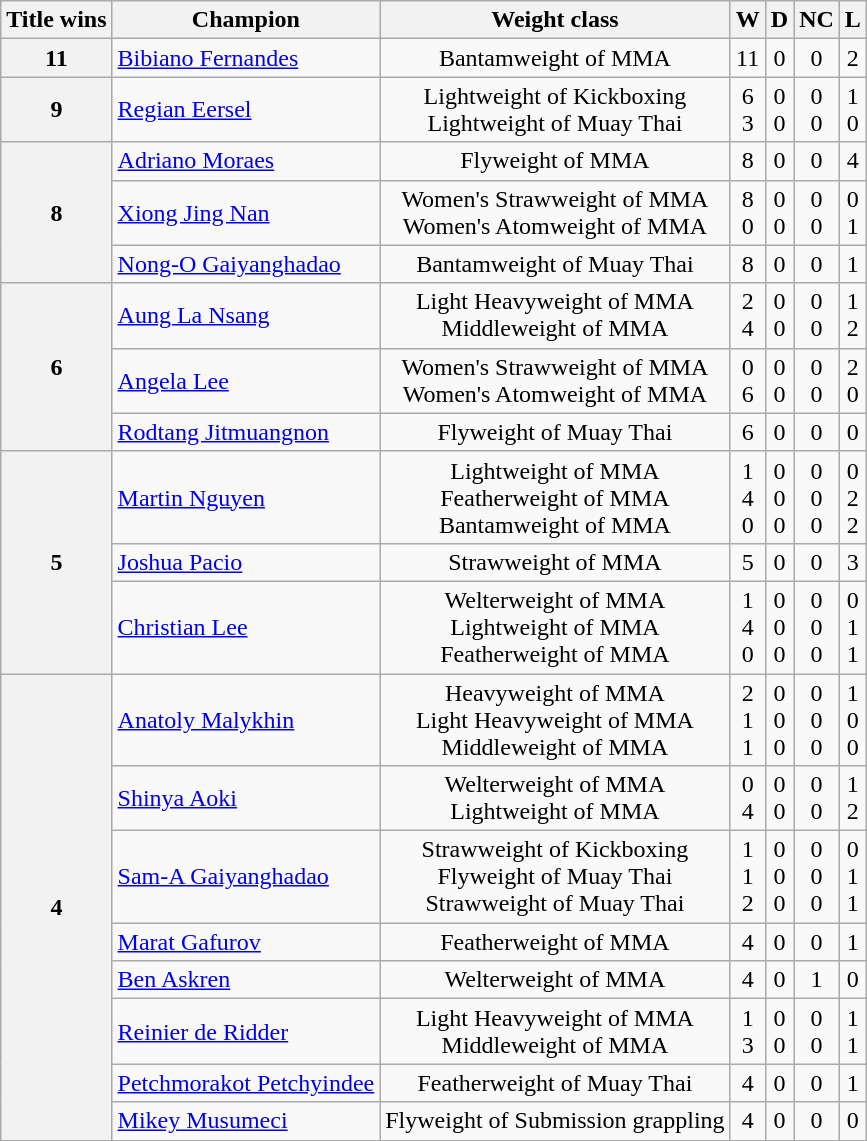<table class="wikitable">
<tr>
<th>Title wins</th>
<th>Champion</th>
<th>Weight class</th>
<th>W</th>
<th>D</th>
<th>NC</th>
<th>L</th>
</tr>
<tr>
<th rowspan="1">11</th>
<td> <a href='#'>Bibiano Fernandes</a></td>
<td align=center>Bantamweight of MMA</td>
<td align=center>11</td>
<td align=center>0</td>
<td align=center>0</td>
<td align=center>2</td>
</tr>
<tr>
<th rowspan="1">9</th>
<td> <a href='#'>Regian Eersel</a></td>
<td align=center>Lightweight of Kickboxing <br> Lightweight of Muay Thai</td>
<td align=center>6 <br> 3</td>
<td align=center>0 <br> 0</td>
<td align=center>0 <br> 0</td>
<td align=center>1 <br> 0</td>
</tr>
<tr>
<th rowspan="3">8</th>
<td> <a href='#'>Adriano Moraes</a></td>
<td align=center>Flyweight of MMA</td>
<td align=center>8</td>
<td align=center>0</td>
<td align=center>0</td>
<td align=center>4</td>
</tr>
<tr>
<td> <a href='#'>Xiong Jing Nan</a></td>
<td align=center>Women's Strawweight of MMA <br> Women's Atomweight of MMA</td>
<td align=center>8 <br> 0</td>
<td align=center>0 <br> 0</td>
<td align=center>0 <br> 0</td>
<td align=center>0 <br> 1</td>
</tr>
<tr>
<td> <a href='#'>Nong-O Gaiyanghadao</a></td>
<td align=center>Bantamweight of Muay Thai</td>
<td align=center>8</td>
<td align=center>0</td>
<td align=center>0</td>
<td align=center>1</td>
</tr>
<tr>
<th rowspan="3">6</th>
<td> <a href='#'>Aung La Nsang</a></td>
<td align=center>Light Heavyweight of MMA <br> Middleweight of MMA</td>
<td align=center>2 <br> 4</td>
<td align=center>0 <br> 0</td>
<td align=center>0 <br> 0</td>
<td align=center>1 <br> 2</td>
</tr>
<tr>
<td> <a href='#'>Angela Lee</a></td>
<td align=center>Women's Strawweight of MMA <br> Women's Atomweight of MMA</td>
<td align=center>0 <br> 6</td>
<td align=center>0 <br> 0</td>
<td align=center>0 <br> 0</td>
<td align=center>2 <br> 0</td>
</tr>
<tr>
<td> <a href='#'>Rodtang Jitmuangnon</a></td>
<td align=center>Flyweight of Muay Thai</td>
<td align=center>6</td>
<td align=center>0</td>
<td align=center>0</td>
<td align=center>0</td>
</tr>
<tr>
<th rowspan="3">5</th>
<td> <a href='#'>Martin Nguyen</a></td>
<td align=center>Lightweight of MMA <br> Featherweight of MMA <br> Bantamweight of MMA</td>
<td align=center>1 <br> 4 <br> 0</td>
<td align=center>0 <br> 0 <br> 0</td>
<td align=center>0 <br> 0 <br> 0</td>
<td align=center>0 <br> 2 <br> 2</td>
</tr>
<tr>
<td> <a href='#'>Joshua Pacio</a></td>
<td align=center>Strawweight of MMA</td>
<td align=center>5</td>
<td align=center>0</td>
<td align=center>0</td>
<td align=center>3</td>
</tr>
<tr>
<td> <a href='#'>Christian Lee</a></td>
<td align=center>Welterweight of MMA<br> Lightweight of MMA <br> Featherweight of MMA</td>
<td align=center>1 <br> 4 <br> 0</td>
<td align=center>0 <br> 0 <br> 0</td>
<td align=center>0 <br> 0 <br> 0</td>
<td align=center>0 <br> 1 <br> 1</td>
</tr>
<tr>
<th rowspan="8">4</th>
<td> <a href='#'>Anatoly Malykhin</a></td>
<td align=center>Heavyweight of MMA <br> Light Heavyweight of MMA <br> Middleweight of MMA</td>
<td align=center>2 <br> 1 <br> 1</td>
<td align=center>0 <br> 0 <br> 0</td>
<td align=center>0 <br> 0 <br> 0</td>
<td align=center>1 <br> 0 <br> 0</td>
</tr>
<tr>
<td> <a href='#'>Shinya Aoki</a></td>
<td align=center>Welterweight of MMA <br> Lightweight of MMA</td>
<td align=center>0 <br> 4</td>
<td align=center>0 <br> 0</td>
<td align=center>0 <br> 0</td>
<td align=center>1 <br> 2</td>
</tr>
<tr>
<td> <a href='#'>Sam-A Gaiyanghadao</a></td>
<td align=center>Strawweight of Kickboxing <br> Flyweight of Muay Thai <br> Strawweight of Muay Thai</td>
<td align=center>1 <br> 1 <br> 2</td>
<td align=center>0 <br> 0 <br> 0</td>
<td align=center>0 <br> 0 <br> 0</td>
<td align=center>0 <br> 1 <br> 1</td>
</tr>
<tr>
<td> <a href='#'>Marat Gafurov</a></td>
<td align=center>Featherweight of MMA</td>
<td align=center>4</td>
<td align=center>0</td>
<td align=center>0</td>
<td align=center>1</td>
</tr>
<tr>
<td> <a href='#'>Ben Askren</a></td>
<td align=center>Welterweight of MMA</td>
<td align=center>4</td>
<td align=center>0</td>
<td align=center>1</td>
<td align=center>0</td>
</tr>
<tr>
<td> <a href='#'>Reinier de Ridder</a></td>
<td align=center>Light Heavyweight of MMA <br> Middleweight of MMA</td>
<td align=center>1 <br> 3</td>
<td align=center>0 <br> 0</td>
<td align=center>0 <br> 0</td>
<td align=center>1 <br> 1</td>
</tr>
<tr>
<td> <a href='#'>Petchmorakot Petchyindee</a></td>
<td align=center>Featherweight of Muay Thai</td>
<td align=center>4</td>
<td align=center>0</td>
<td align=center>0</td>
<td align=center>1</td>
</tr>
<tr>
<td> <a href='#'>Mikey Musumeci</a></td>
<td align=center>Flyweight of Submission grappling</td>
<td align=center>4</td>
<td align=center>0</td>
<td align=center>0</td>
<td align=center>0</td>
</tr>
<tr>
</tr>
</table>
